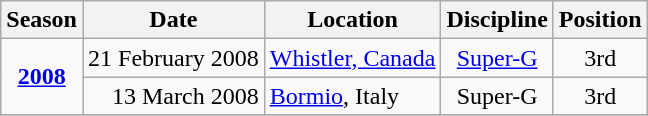<table class="wikitable" style="text-align:center; font-size:100%;">
<tr>
<th>Season</th>
<th>Date</th>
<th>Location</th>
<th>Discipline</th>
<th>Position</th>
</tr>
<tr>
<td rowspan="2"><strong><a href='#'>2008</a></strong></td>
<td align="right">21 February 2008</td>
<td align="left"> <a href='#'>Whistler, Canada</a></td>
<td><a href='#'>Super-G</a></td>
<td>3rd</td>
</tr>
<tr>
<td align="right">13 March 2008</td>
<td align="left"> <a href='#'>Bormio</a>, Italy</td>
<td>Super-G</td>
<td>3rd</td>
</tr>
<tr>
</tr>
</table>
